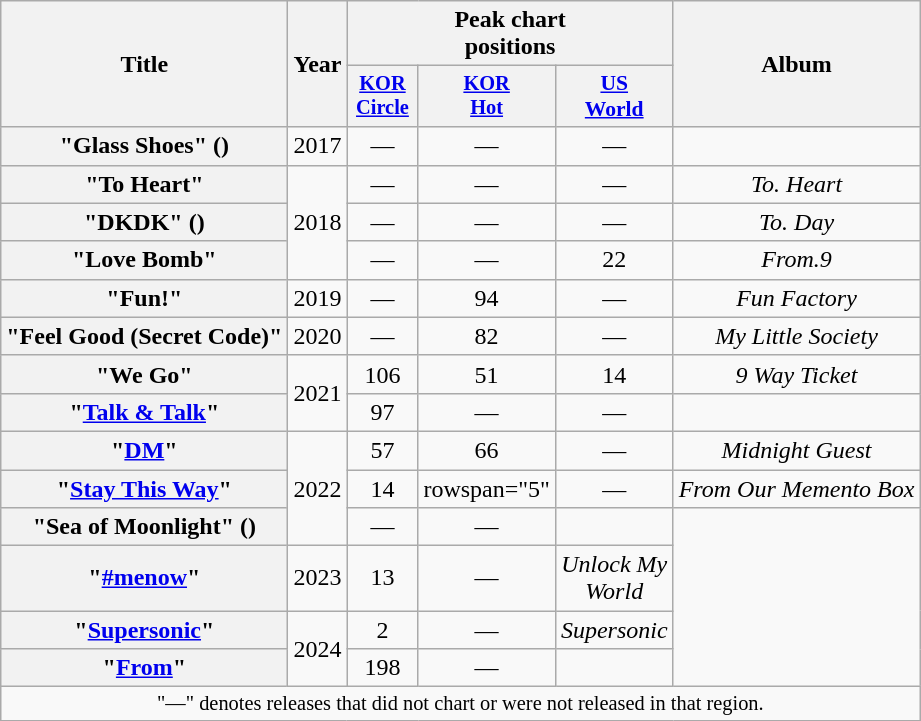<table class="wikitable plainrowheaders" style="text-align:center">
<tr>
<th scope="col" rowspan="2">Title</th>
<th scope="col" rowspan="2">Year</th>
<th scope="col" colspan="3">Peak chart <br>positions</th>
<th scope="col" rowspan="2">Album</th>
</tr>
<tr>
<th scope="col" style="width:3em;font-size:85%"><a href='#'>KOR<br>Circle</a><br></th>
<th scope="col" style="width:3em;font-size:85%"><a href='#'>KOR<br>Hot</a><br></th>
<th scope="col" style="width:3em;font-size:90%"><a href='#'>US<br>World</a><br></th>
</tr>
<tr>
<th scope="row">"Glass Shoes" ()</th>
<td>2017</td>
<td>—</td>
<td>—</td>
<td>—</td>
<td></td>
</tr>
<tr>
<th scope="row">"To Heart"</th>
<td rowspan="3">2018</td>
<td>—</td>
<td>—</td>
<td>—</td>
<td><em>To. Heart</em></td>
</tr>
<tr>
<th scope="row">"DKDK" ()</th>
<td>—</td>
<td>—</td>
<td>—</td>
<td><em>To. Day</em></td>
</tr>
<tr>
<th scope="row">"Love Bomb"</th>
<td>—</td>
<td>—</td>
<td>22</td>
<td><em>From.9</em></td>
</tr>
<tr>
<th scope="row">"Fun!"</th>
<td>2019</td>
<td>—</td>
<td>94</td>
<td>—</td>
<td><em>Fun Factory</em></td>
</tr>
<tr>
<th scope="row">"Feel Good (Secret Code)"</th>
<td>2020</td>
<td>—</td>
<td>82</td>
<td>—</td>
<td><em>My Little Society</em></td>
</tr>
<tr>
<th scope="row">"We Go"</th>
<td rowspan="2">2021</td>
<td>106</td>
<td>51</td>
<td>14</td>
<td><em>9 Way Ticket</em></td>
</tr>
<tr>
<th scope="row">"<a href='#'>Talk & Talk</a>"</th>
<td>97</td>
<td>—</td>
<td>—</td>
<td></td>
</tr>
<tr>
<th scope="row">"<a href='#'>DM</a>"</th>
<td rowspan="3">2022</td>
<td>57</td>
<td>66</td>
<td>—</td>
<td><em>Midnight Guest</em></td>
</tr>
<tr>
<th scope="row">"<a href='#'>Stay This Way</a>"</th>
<td>14</td>
<td>rowspan="5" </td>
<td>—</td>
<td><em>From Our Memento Box</em></td>
</tr>
<tr>
<th scope="row">"Sea of Moonlight" ()</th>
<td>—</td>
<td>—</td>
<td></td>
</tr>
<tr>
<th scope="row">"<a href='#'>#menow</a>"</th>
<td>2023</td>
<td>13</td>
<td>—</td>
<td><em>Unlock My World</em></td>
</tr>
<tr>
<th scope="row">"<a href='#'>Supersonic</a>"</th>
<td rowspan="2">2024</td>
<td>2</td>
<td>—</td>
<td><em>Supersonic</em></td>
</tr>
<tr>
<th scope="row">"<a href='#'>From</a>"</th>
<td>198</td>
<td>—</td>
<td></td>
</tr>
<tr>
<td colspan="6" style="font-size:85%">"—" denotes releases that did not chart or were not released in that region.</td>
</tr>
</table>
